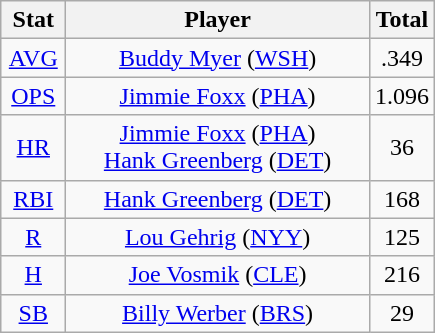<table class="wikitable" style="text-align:center;">
<tr>
<th style="width:15%;">Stat</th>
<th>Player</th>
<th style="width:15%;">Total</th>
</tr>
<tr>
<td><a href='#'>AVG</a></td>
<td><a href='#'>Buddy Myer</a> (<a href='#'>WSH</a>)</td>
<td>.349</td>
</tr>
<tr>
<td><a href='#'>OPS</a></td>
<td><a href='#'>Jimmie Foxx</a> (<a href='#'>PHA</a>)</td>
<td>1.096</td>
</tr>
<tr>
<td><a href='#'>HR</a></td>
<td><a href='#'>Jimmie Foxx</a> (<a href='#'>PHA</a>)<br><a href='#'>Hank Greenberg</a> (<a href='#'>DET</a>)</td>
<td>36</td>
</tr>
<tr>
<td><a href='#'>RBI</a></td>
<td><a href='#'>Hank Greenberg</a> (<a href='#'>DET</a>)</td>
<td>168</td>
</tr>
<tr>
<td><a href='#'>R</a></td>
<td><a href='#'>Lou Gehrig</a> (<a href='#'>NYY</a>)</td>
<td>125</td>
</tr>
<tr>
<td><a href='#'>H</a></td>
<td><a href='#'>Joe Vosmik</a> (<a href='#'>CLE</a>)</td>
<td>216</td>
</tr>
<tr>
<td><a href='#'>SB</a></td>
<td><a href='#'>Billy Werber</a> (<a href='#'>BRS</a>)</td>
<td>29</td>
</tr>
</table>
